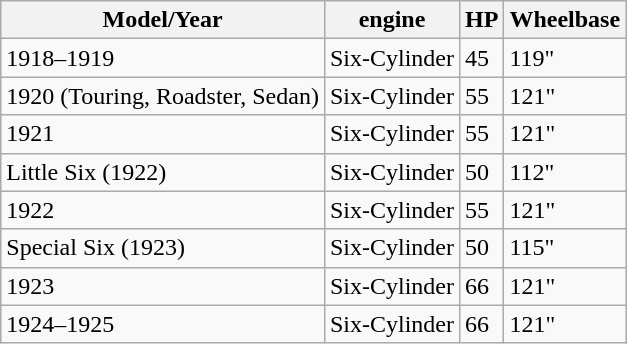<table class="wikitable">
<tr>
<th>Model/Year</th>
<th>engine</th>
<th>HP</th>
<th>Wheelbase</th>
</tr>
<tr>
<td>1918–1919</td>
<td>Six-Cylinder</td>
<td>45</td>
<td>119"</td>
</tr>
<tr>
<td>1920 (Touring, Roadster, Sedan)</td>
<td>Six-Cylinder</td>
<td>55</td>
<td>121"</td>
</tr>
<tr>
<td>1921</td>
<td>Six-Cylinder</td>
<td>55</td>
<td>121"</td>
</tr>
<tr>
<td>Little Six (1922)</td>
<td>Six-Cylinder</td>
<td>50</td>
<td>112"</td>
</tr>
<tr>
<td>1922</td>
<td>Six-Cylinder</td>
<td>55</td>
<td>121"</td>
</tr>
<tr>
<td>Special Six (1923)</td>
<td>Six-Cylinder</td>
<td>50</td>
<td>115"</td>
</tr>
<tr>
<td>1923</td>
<td>Six-Cylinder</td>
<td>66</td>
<td>121"</td>
</tr>
<tr>
<td>1924–1925</td>
<td>Six-Cylinder</td>
<td>66</td>
<td>121"</td>
</tr>
</table>
